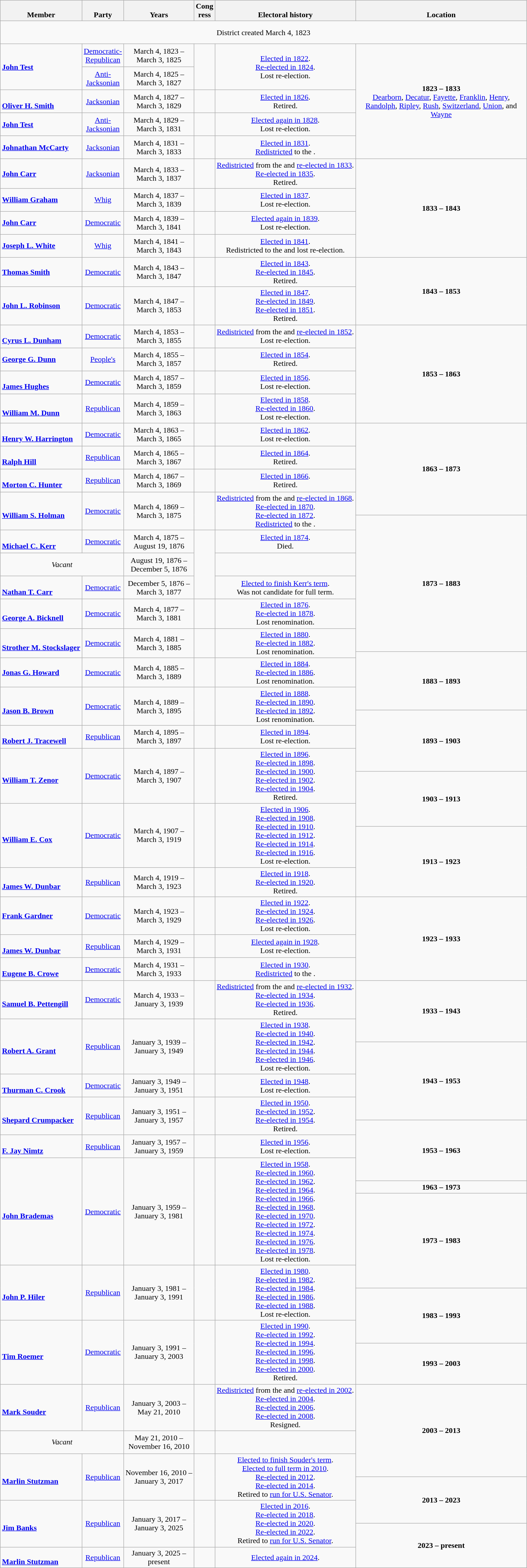<table class=wikitable style="text-align:center">
<tr valign=bottom>
<th>Member</th>
<th>Party</th>
<th>Years</th>
<th>Cong<br>ress</th>
<th>Electoral history</th>
<th width=350>Location</th>
</tr>
<tr style="height:3em">
<td colspan=6>District created March 4, 1823</td>
</tr>
<tr style="height:3em">
<td style="text-align:left;" rowspan="2"><strong><a href='#'>John Test</a></strong><br></td>
<td><a href='#'>Democratic-<br>Republican</a></td>
<td nowrap>March 4, 1823 –<br>March 3, 1825</td>
<td rowspan=2></td>
<td rowspan=2><a href='#'>Elected in 1822</a>.<br><a href='#'>Re-elected in 1824</a>.<br>Lost re-election.</td>
<td rowspan=5><strong>1823 – 1833</strong><br><a href='#'>Dearborn</a>, <a href='#'>Decatur</a>, <a href='#'>Fayette</a>, <a href='#'>Franklin</a>, <a href='#'>Henry</a>, <a href='#'>Randolph</a>, <a href='#'>Ripley</a>, <a href='#'>Rush</a>, <a href='#'>Switzerland</a>, <a href='#'>Union</a>, and <a href='#'>Wayne</a></td>
</tr>
<tr style="height:3em">
<td><a href='#'>Anti-<br>Jacksonian</a></td>
<td nowrap>March 4, 1825 –<br>March 3, 1827</td>
</tr>
<tr style="height:3em">
<td align=left><br><strong><a href='#'>Oliver H. Smith</a></strong><br></td>
<td><a href='#'>Jacksonian</a></td>
<td nowrap>March 4, 1827 –<br>March 3, 1829</td>
<td></td>
<td><a href='#'>Elected in 1826</a>.<br>Retired.</td>
</tr>
<tr style="height:3em">
<td align=left><strong><a href='#'>John Test</a></strong><br></td>
<td><a href='#'>Anti-<br>Jacksonian</a></td>
<td nowrap>March 4, 1829 –<br>March 3, 1831</td>
<td></td>
<td><a href='#'>Elected again in 1828</a>.<br>Lost re-election.</td>
</tr>
<tr style="height:3em">
<td align=left><strong><a href='#'>Johnathan McCarty</a></strong><br></td>
<td><a href='#'>Jacksonian</a></td>
<td nowrap>March 4, 1831 –<br>March 3, 1833</td>
<td></td>
<td><a href='#'>Elected in 1831</a>.<br><a href='#'>Redistricted</a> to the .</td>
</tr>
<tr style="height:3em">
<td align=left><strong><a href='#'>John Carr</a></strong><br></td>
<td><a href='#'>Jacksonian</a></td>
<td nowrap>March 4, 1833 –<br>March 3, 1837</td>
<td></td>
<td><a href='#'>Redistricted</a> from the  and <a href='#'>re-elected in 1833</a>.<br><a href='#'>Re-elected in 1835</a>.<br>Retired.</td>
<td rowspan=4><strong>1833 – 1843</strong><br></td>
</tr>
<tr style="height:3em">
<td align=left><strong><a href='#'>William Graham</a></strong><br></td>
<td><a href='#'>Whig</a></td>
<td nowrap>March 4, 1837 –<br>March 3, 1839</td>
<td></td>
<td><a href='#'>Elected in 1837</a>.<br>Lost re-election.</td>
</tr>
<tr style="height:3em">
<td align=left><strong><a href='#'>John Carr</a></strong><br></td>
<td><a href='#'>Democratic</a></td>
<td nowrap>March 4, 1839 –<br>March 3, 1841</td>
<td></td>
<td><a href='#'>Elected again  in 1839</a>.<br>Lost re-election.</td>
</tr>
<tr style="height:3em">
<td align=left><strong><a href='#'>Joseph L. White</a></strong><br></td>
<td><a href='#'>Whig</a></td>
<td nowrap>March 4, 1841 –<br>March 3, 1843</td>
<td></td>
<td><a href='#'>Elected in 1841</a>.<br>Redistricted to the  and lost re-election.</td>
</tr>
<tr style="height:3em">
<td align=left><strong><a href='#'>Thomas Smith</a></strong><br></td>
<td><a href='#'>Democratic</a></td>
<td nowrap>March 4, 1843 –<br>March 3, 1847</td>
<td></td>
<td><a href='#'>Elected in 1843</a>.<br><a href='#'>Re-elected in 1845</a>.<br>Retired.</td>
<td rowspan=2><strong>1843 – 1853</strong><br></td>
</tr>
<tr style="height:3em">
<td align=left><strong><a href='#'>John L. Robinson</a></strong><br></td>
<td><a href='#'>Democratic</a></td>
<td nowrap>March 4, 1847 –<br>March 3, 1853</td>
<td></td>
<td><a href='#'>Elected in 1847</a>.<br><a href='#'>Re-elected in 1849</a>.<br><a href='#'>Re-elected in 1851</a>.<br>Retired.</td>
</tr>
<tr style="height:3em">
<td align=left><br><strong><a href='#'>Cyrus L. Dunham</a></strong><br></td>
<td><a href='#'>Democratic</a></td>
<td nowrap>March 4, 1853 –<br>March 3, 1855</td>
<td></td>
<td><a href='#'>Redistricted</a> from the  and <a href='#'>re-elected in 1852</a>.<br>Lost re-election.</td>
<td rowspan=4><strong>1853 – 1863</strong><br></td>
</tr>
<tr style="height:3em">
<td align=left><strong><a href='#'>George G. Dunn</a></strong><br></td>
<td><a href='#'>People's</a></td>
<td nowrap>March 4, 1855 –<br>March 3, 1857</td>
<td></td>
<td><a href='#'>Elected in 1854</a>.<br>Retired.</td>
</tr>
<tr style="height:3em">
<td align=left><br><strong><a href='#'>James Hughes</a></strong><br></td>
<td><a href='#'>Democratic</a></td>
<td nowrap>March 4, 1857 –<br>March 3, 1859</td>
<td></td>
<td><a href='#'>Elected in 1856</a>.<br>Lost re-election.</td>
</tr>
<tr style="height:3em">
<td align=left><br><strong><a href='#'>William M. Dunn</a></strong><br></td>
<td><a href='#'>Republican</a></td>
<td nowrap>March 4, 1859 –<br>March 3, 1863</td>
<td></td>
<td><a href='#'>Elected in 1858</a>.<br><a href='#'>Re-elected in 1860</a>.<br>Lost re-election.</td>
</tr>
<tr style="height:3em">
<td align=left><br><strong><a href='#'>Henry W. Harrington</a></strong><br></td>
<td><a href='#'>Democratic</a></td>
<td nowrap>March 4, 1863 –<br>March 3, 1865</td>
<td></td>
<td><a href='#'>Elected in 1862</a>.<br>Lost re-election.</td>
<td rowspan=4><strong>1863 – 1873</strong><br></td>
</tr>
<tr style="height:3em">
<td align=left><br><strong><a href='#'>Ralph Hill</a></strong><br></td>
<td><a href='#'>Republican</a></td>
<td nowrap>March 4, 1865 –<br>March 3, 1867</td>
<td></td>
<td><a href='#'>Elected in 1864</a>.<br>Retired.</td>
</tr>
<tr style="height:3em">
<td align=left><br><strong><a href='#'>Morton C. Hunter</a></strong><br></td>
<td><a href='#'>Republican</a></td>
<td nowrap>March 4, 1867 –<br>March 3, 1869</td>
<td></td>
<td><a href='#'>Elected in 1866</a>.<br>Retired.</td>
</tr>
<tr style="height:3em">
<td rowspan="2;" style="text-align:left;"><br><strong><a href='#'>William S. Holman</a></strong><br></td>
<td rowspan=2; ><a href='#'>Democratic</a></td>
<td rowspan=2; nowrap>March 4, 1869 –<br>March 3, 1875</td>
<td rowspan=2></td>
<td rowspan=2><a href='#'>Redistricted</a> from the  and <a href='#'>re-elected in 1868</a>.<br><a href='#'>Re-elected in 1870</a>.<br><a href='#'>Re-elected in 1872</a>.<br><a href='#'>Redistricted</a> to the .</td>
</tr>
<tr>
<td rowspan=6><strong>1873 – 1883</strong><br></td>
</tr>
<tr style="height:3em">
<td align=left><br><strong><a href='#'>Michael C. Kerr</a></strong><br></td>
<td><a href='#'>Democratic</a></td>
<td nowrap>March 4, 1875 –<br>August 19, 1876</td>
<td rowspan=3></td>
<td nowrap><a href='#'>Elected in 1874</a>.<br>Died.</td>
</tr>
<tr style="height:3em">
<td colspan=2><em>Vacant</em></td>
<td nowrap>August 19, 1876 –<br>December 5, 1876</td>
<td></td>
</tr>
<tr style="height:3em">
<td align=left><br><strong><a href='#'>Nathan T. Carr</a></strong><br></td>
<td><a href='#'>Democratic</a></td>
<td nowrap>December 5, 1876 –<br>March 3, 1877</td>
<td><a href='#'>Elected to finish Kerr's term</a>.<br>Was not candidate for full term.</td>
</tr>
<tr style="height:3em">
<td align=left><br><strong><a href='#'>George A. Bicknell</a></strong><br></td>
<td><a href='#'>Democratic</a></td>
<td nowrap>March 4, 1877 –<br>March 3, 1881</td>
<td></td>
<td><a href='#'>Elected in 1876</a>.<br><a href='#'>Re-elected in 1878</a>.<br>Lost renomination.</td>
</tr>
<tr style="height:3em">
<td rowspan="2;" style="text-align:left;"><br><strong><a href='#'>Strother M. Stockslager</a></strong><br></td>
<td rowspan=2; ><a href='#'>Democratic</a></td>
<td rowspan=2; nowrap>March 4, 1881 –<br>March 3, 1885</td>
<td rowspan=2></td>
<td rowspan=2><a href='#'>Elected in 1880</a>.<br><a href='#'>Re-elected in 1882</a>.<br>Lost renomination.</td>
</tr>
<tr>
<td rowspan=3><strong>1883 – 1893</strong><br></td>
</tr>
<tr style="height:3em">
<td align=left><strong><a href='#'>Jonas G. Howard</a></strong><br></td>
<td><a href='#'>Democratic</a></td>
<td nowrap>March 4, 1885 –<br>March 3, 1889</td>
<td></td>
<td><a href='#'>Elected in 1884</a>.<br><a href='#'>Re-elected in 1886</a>.<br>Lost renomination.</td>
</tr>
<tr style="height:3em">
<td rowspan="2;" style="text-align:left;"><br><strong><a href='#'>Jason B. Brown</a></strong><br></td>
<td rowspan=2; ><a href='#'>Democratic</a></td>
<td rowspan=2; nowrap>March 4, 1889 –<br>March 3, 1895</td>
<td rowspan=2></td>
<td rowspan=2><a href='#'>Elected in 1888</a>.<br><a href='#'>Re-elected in 1890</a>.<br><a href='#'>Re-elected in 1892</a>.<br>Lost renomination.</td>
</tr>
<tr>
<td rowspan=3><strong>1893 – 1903</strong><br></td>
</tr>
<tr style="height:3em">
<td align=left><br><strong><a href='#'>Robert J. Tracewell</a></strong><br></td>
<td><a href='#'>Republican</a></td>
<td nowrap>March 4, 1895 –<br>March 3, 1897</td>
<td></td>
<td><a href='#'>Elected in 1894</a>.<br>Lost re-election.</td>
</tr>
<tr style="height:3em">
<td rowspan="2;" style="text-align:left;"><br><strong><a href='#'>William T. Zenor</a></strong><br></td>
<td rowspan=2; ><a href='#'>Democratic</a></td>
<td rowspan=2; nowrap>March 4, 1897 –<br>March 3, 1907</td>
<td rowspan=2></td>
<td rowspan=2><a href='#'>Elected in 1896</a>.<br><a href='#'>Re-elected in 1898</a>.<br><a href='#'>Re-elected in 1900</a>.<br><a href='#'>Re-elected in 1902</a>.<br><a href='#'>Re-elected in 1904</a>.<br>Retired.</td>
</tr>
<tr>
<td rowspan=2><strong>1903 – 1913</strong><br></td>
</tr>
<tr style="height:3em">
<td rowspan="2;" style="text-align:left;"><br><strong><a href='#'>William E. Cox</a></strong><br></td>
<td rowspan=2; ><a href='#'>Democratic</a></td>
<td rowspan=2; nowrap>March 4, 1907 –<br>March 3, 1919</td>
<td rowspan=2></td>
<td rowspan=2><a href='#'>Elected in 1906</a>.<br><a href='#'>Re-elected in 1908</a>.<br><a href='#'>Re-elected in 1910</a>.<br><a href='#'>Re-elected in 1912</a>.<br><a href='#'>Re-elected in 1914</a>.<br><a href='#'>Re-elected in 1916</a>.<br>Lost re-election.</td>
</tr>
<tr>
<td rowspan=2><strong>1913 – 1923</strong><br></td>
</tr>
<tr style="height:3em">
<td align=left><br><strong><a href='#'>James W. Dunbar</a></strong><br></td>
<td><a href='#'>Republican</a></td>
<td nowrap>March 4, 1919 –<br>March 3, 1923</td>
<td></td>
<td><a href='#'>Elected in 1918</a>.<br><a href='#'>Re-elected in 1920</a>.<br>Retired.</td>
</tr>
<tr style="height:3em">
<td align=left><strong><a href='#'>Frank Gardner</a></strong><br></td>
<td><a href='#'>Democratic</a></td>
<td nowrap>March 4, 1923 –<br>March 3, 1929</td>
<td></td>
<td><a href='#'>Elected in 1922</a>.<br><a href='#'>Re-elected in 1924</a>.<br><a href='#'>Re-elected in 1926</a>.<br>Lost re-election.</td>
<td rowspan=3><strong>1923 – 1933</strong><br></td>
</tr>
<tr style="height:3em">
<td align=left><br><strong><a href='#'>James W. Dunbar</a></strong><br></td>
<td><a href='#'>Republican</a></td>
<td nowrap>March 4, 1929 –<br>March 3, 1931</td>
<td></td>
<td><a href='#'>Elected again in 1928</a>.<br>Lost re-election.</td>
</tr>
<tr style="height:3em">
<td align=left><br><strong><a href='#'>Eugene B. Crowe</a></strong><br></td>
<td><a href='#'>Democratic</a></td>
<td nowrap>March 4, 1931 –<br>March 3, 1933</td>
<td></td>
<td><a href='#'>Elected in 1930</a>.<br><a href='#'>Redistricted</a> to the .</td>
</tr>
<tr style="height:3em">
<td align=left><br><strong><a href='#'>Samuel B. Pettengill</a></strong><br></td>
<td><a href='#'>Democratic</a></td>
<td nowrap>March 4, 1933 –<br>January 3, 1939</td>
<td></td>
<td><a href='#'>Redistricted</a> from the  and <a href='#'>re-elected in 1932</a>.<br><a href='#'>Re-elected in 1934</a>.<br><a href='#'>Re-elected in 1936</a>.<br>Retired.</td>
<td rowspan=2><strong>1933 – 1943</strong><br></td>
</tr>
<tr style="height:3em">
<td rowspan="2;" style="text-align:left;"><br><strong><a href='#'>Robert A. Grant</a></strong><br></td>
<td rowspan=2; ><a href='#'>Republican</a></td>
<td rowspan=2; nowrap>January 3, 1939 –<br>January 3, 1949</td>
<td rowspan=2></td>
<td rowspan=2><a href='#'>Elected in 1938</a>.<br><a href='#'>Re-elected in 1940</a>.<br><a href='#'>Re-elected in 1942</a>.<br><a href='#'>Re-elected in 1944</a>.<br><a href='#'>Re-elected in 1946</a>.<br>Lost re-election.</td>
</tr>
<tr>
<td rowspan=3><strong>1943 – 1953</strong><br></td>
</tr>
<tr style="height:3em">
<td align=left><br><strong><a href='#'>Thurman C. Crook</a></strong><br></td>
<td><a href='#'>Democratic</a></td>
<td nowrap>January 3, 1949 –<br>January 3, 1951</td>
<td></td>
<td><a href='#'>Elected in 1948</a>.<br>Lost re-election.</td>
</tr>
<tr style="height:3em">
<td rowspan="2;" style="text-align:left;"><br><strong><a href='#'>Shepard Crumpacker</a></strong><br></td>
<td rowspan=2; ><a href='#'>Republican</a></td>
<td rowspan=2; nowrap>January 3, 1951 –<br>January 3, 1957</td>
<td rowspan=2></td>
<td rowspan=2><a href='#'>Elected in 1950</a>.<br><a href='#'>Re-elected in 1952</a>.<br><a href='#'>Re-elected in 1954</a>.<br>Retired.</td>
</tr>
<tr>
<td rowspan=3><strong>1953 – 1963</strong><br></td>
</tr>
<tr style="height:3em">
<td align=left><br><strong><a href='#'>F. Jay Nimtz</a></strong><br></td>
<td><a href='#'>Republican</a></td>
<td nowrap>January 3, 1957 –<br>January 3, 1959</td>
<td></td>
<td><a href='#'>Elected in 1956</a>.<br>Lost re-election.</td>
</tr>
<tr style="height:3em">
<td rowspan="3;" style="text-align:left;"><br><strong><a href='#'>John Brademas</a></strong><br></td>
<td rowspan=3; ><a href='#'>Democratic</a></td>
<td rowspan=3; nowrap>January 3, 1959 –<br>January 3, 1981</td>
<td rowspan=3></td>
<td rowspan=3><a href='#'>Elected in 1958</a>.<br><a href='#'>Re-elected in 1960</a>.<br><a href='#'>Re-elected in 1962</a>.<br><a href='#'>Re-elected in 1964</a>.<br><a href='#'>Re-elected in 1966</a>.<br><a href='#'>Re-elected in 1968</a>.<br><a href='#'>Re-elected in 1970</a>.<br><a href='#'>Re-elected in 1972</a>.<br><a href='#'>Re-elected in 1974</a>.<br><a href='#'>Re-elected in 1976</a>.<br><a href='#'>Re-elected in 1978</a>.<br>Lost re-election.</td>
</tr>
<tr>
<td><strong>1963 – 1973</strong><br></td>
</tr>
<tr>
<td rowspan=2><strong>1973 – 1983</strong><br></td>
</tr>
<tr style="height:3em">
<td rowspan="2;" style="text-align:left;"><br><strong><a href='#'>John P. Hiler</a></strong><br></td>
<td rowspan=2; ><a href='#'>Republican</a></td>
<td rowspan=2; nowrap>January 3, 1981 –<br>January 3, 1991</td>
<td rowspan=2></td>
<td rowspan=2><a href='#'>Elected in 1980</a>.<br><a href='#'>Re-elected in 1982</a>.<br><a href='#'>Re-elected in 1984</a>.<br><a href='#'>Re-elected in 1986</a>.<br><a href='#'>Re-elected in 1988</a>.<br>Lost re-election.</td>
</tr>
<tr>
<td rowspan=2><strong>1983 – 1993</strong><br></td>
</tr>
<tr style="height:3em">
<td rowspan="2;" style="text-align:left;"><br><strong><a href='#'>Tim Roemer</a></strong><br></td>
<td rowspan=2; ><a href='#'>Democratic</a></td>
<td rowspan=2; nowrap>January 3, 1991 –<br>January 3, 2003</td>
<td rowspan=2></td>
<td rowspan=2><a href='#'>Elected in 1990</a>.<br><a href='#'>Re-elected in 1992</a>.<br><a href='#'>Re-elected in 1994</a>.<br><a href='#'>Re-elected in 1996</a>.<br><a href='#'>Re-elected in 1998</a>.<br><a href='#'>Re-elected in 2000</a>.<br>Retired.</td>
</tr>
<tr>
<td><strong>1993 – 2003</strong><br></td>
</tr>
<tr style="height:3em">
<td align=left><br><strong><a href='#'>Mark Souder</a></strong><br></td>
<td><a href='#'>Republican</a></td>
<td nowrap>January 3, 2003 –<br>May 21, 2010</td>
<td></td>
<td><a href='#'>Redistricted</a> from the  and <a href='#'>re-elected in 2002</a>.<br><a href='#'>Re-elected in 2004</a>.<br><a href='#'>Re-elected in 2006</a>.<br><a href='#'>Re-elected in 2008</a>.<br>Resigned.</td>
<td rowspan=3><strong>2003 – 2013</strong><br></td>
</tr>
<tr style="height:3em">
<td colspan=2><em>Vacant</em></td>
<td nowrap>May 21, 2010 –<br>November 16, 2010</td>
<td></td>
<td></td>
</tr>
<tr style="height:3em">
<td rowspan=2 style="text-align:left;"><br><strong><a href='#'>Marlin Stutzman</a></strong><br></td>
<td rowspan=2 ><a href='#'>Republican</a></td>
<td rowspan=2 nowrap>November 16, 2010 –<br>January 3, 2017</td>
<td rowspan=2></td>
<td rowspan=2><a href='#'>Elected to finish Souder's term</a>.<br><a href='#'>Elected to full term in 2010</a>.<br><a href='#'>Re-elected in 2012</a>.<br><a href='#'>Re-elected in 2014</a>.<br>Retired to <a href='#'>run for U.S. Senator</a>.</td>
</tr>
<tr style="height:3em">
<td rowspan=2><strong>2013 – 2023</strong><br></td>
</tr>
<tr style="height:3em">
<td rowspan=2 align=left><br><strong><a href='#'>Jim Banks</a></strong><br></td>
<td rowspan=2 ><a href='#'>Republican</a></td>
<td rowspan=2 nowrap>January 3, 2017 –<br>January 3, 2025</td>
<td rowspan=2></td>
<td rowspan=2><a href='#'>Elected in 2016</a>.<br><a href='#'>Re-elected in 2018</a>.<br><a href='#'>Re-elected in 2020</a>.<br><a href='#'>Re-elected in 2022</a>.<br>Retired to <a href='#'>run for U.S. Senator</a>.</td>
</tr>
<tr style="height:3em">
<td rowspan="3"><strong>2023 – present</strong><br></td>
</tr>
<tr>
<td align=left><br><strong><a href='#'>Marlin Stutzman</a></strong> <br></td>
<td><a href='#'>Republican</a></td>
<td>January 3, 2025 –<br>present</td>
<td></td>
<td><a href='#'>Elected again in 2024</a>.</td>
</tr>
</table>
